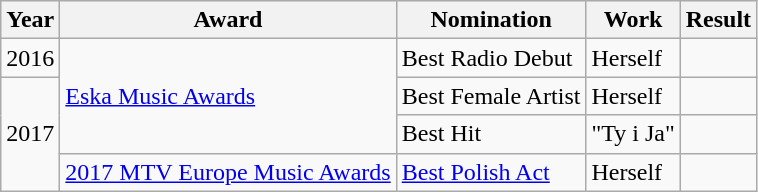<table class="wikitable">
<tr>
<th>Year</th>
<th>Award</th>
<th>Nomination</th>
<th>Work</th>
<th>Result</th>
</tr>
<tr>
<td style="text-align:center;">2016</td>
<td rowspan="3"><a href='#'>Eska Music Awards</a></td>
<td>Best Radio Debut</td>
<td>Herself</td>
<td></td>
</tr>
<tr>
<td rowspan="3">2017</td>
<td>Best Female Artist</td>
<td>Herself</td>
<td></td>
</tr>
<tr>
<td>Best Hit</td>
<td>"Ty i Ja"</td>
<td></td>
</tr>
<tr>
<td><a href='#'>2017 MTV Europe Music Awards</a></td>
<td><a href='#'>Best Polish Act</a></td>
<td>Herself</td>
<td></td>
</tr>
</table>
